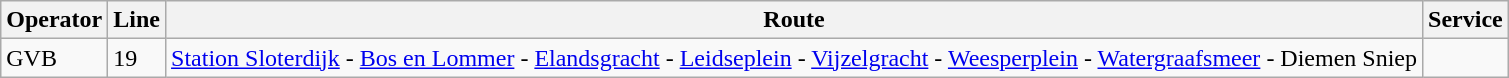<table class="wikitable">
<tr>
<th>Operator</th>
<th>Line</th>
<th>Route</th>
<th>Service</th>
</tr>
<tr>
<td>GVB</td>
<td>19</td>
<td><a href='#'>Station Sloterdijk</a> - <a href='#'>Bos en Lommer</a> - <a href='#'>Elandsgracht</a> - <a href='#'>Leidseplein</a> - <a href='#'>Vijzelgracht</a> - <a href='#'>Weesperplein</a> - <a href='#'>Watergraafsmeer</a> - Diemen Sniep</td>
<td></td>
</tr>
</table>
